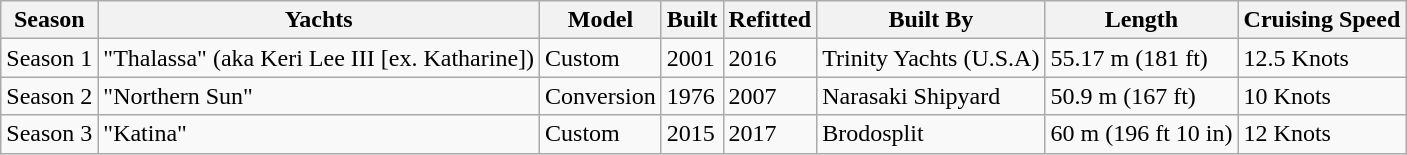<table class="wikitable">
<tr>
<th>Season</th>
<th>Yachts</th>
<th>Model</th>
<th>Built</th>
<th>Refitted</th>
<th>Built By</th>
<th>Length</th>
<th>Cruising Speed</th>
</tr>
<tr>
<td>Season 1</td>
<td>"Thalassa" (aka Keri Lee III [ex. Katharine])</td>
<td>Custom</td>
<td>2001</td>
<td>2016</td>
<td>Trinity Yachts (U.S.A)</td>
<td>55.17 m (181 ft)</td>
<td>12.5 Knots</td>
</tr>
<tr>
<td>Season 2</td>
<td>"Northern Sun"</td>
<td>Conversion</td>
<td>1976</td>
<td>2007</td>
<td>Narasaki Shipyard</td>
<td>50.9 m (167 ft)</td>
<td>10 Knots</td>
</tr>
<tr>
<td>Season 3</td>
<td>"Katina"</td>
<td>Custom</td>
<td>2015</td>
<td>2017</td>
<td>Brodosplit</td>
<td>60 m (196 ft 10 in)</td>
<td>12 Knots</td>
</tr>
</table>
